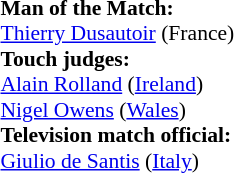<table width=100% style="font-size: 90%">
<tr>
<td><br><strong>Man of the Match:</strong>
<br><a href='#'>Thierry Dusautoir</a> (France)<br><strong>Touch judges:</strong>
<br><a href='#'>Alain Rolland</a> (<a href='#'>Ireland</a>)
<br><a href='#'>Nigel Owens</a> (<a href='#'>Wales</a>)
<br><strong>Television match official:</strong>
<br><a href='#'>Giulio de Santis</a> (<a href='#'>Italy</a>)</td>
</tr>
</table>
